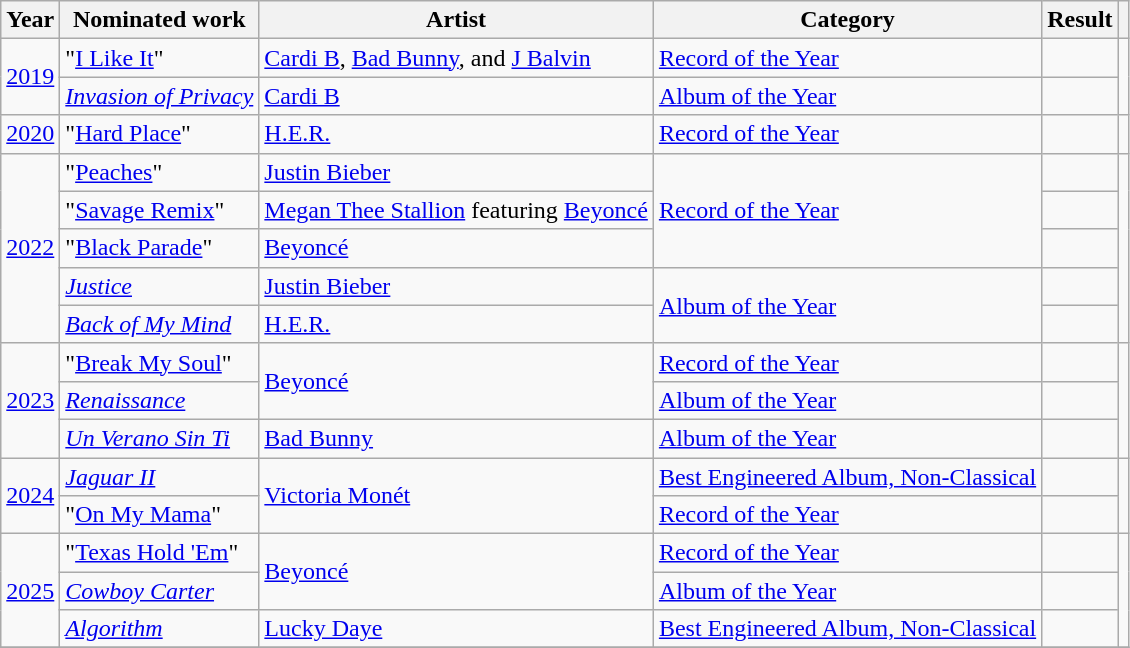<table class="wikitable sortable">
<tr>
<th>Year</th>
<th>Nominated work</th>
<th>Artist</th>
<th>Category</th>
<th>Result</th>
<th class="unsortable"></th>
</tr>
<tr>
<td rowspan="2"><a href='#'>2019</a></td>
<td>"<a href='#'>I Like It</a>"</td>
<td><a href='#'>Cardi B</a>, <a href='#'>Bad Bunny</a>, and <a href='#'>J Balvin</a></td>
<td><a href='#'>Record of the Year</a></td>
<td></td>
<td rowspan="2" style="text-align:center;"></td>
</tr>
<tr>
<td><em><a href='#'>Invasion of Privacy</a></em></td>
<td><a href='#'>Cardi B</a></td>
<td><a href='#'>Album of the Year</a></td>
<td></td>
</tr>
<tr>
<td><a href='#'>2020</a></td>
<td>"<a href='#'>Hard Place</a>"</td>
<td><a href='#'>H.E.R.</a></td>
<td><a href='#'>Record of the Year</a></td>
<td></td>
<td style="text-align:center;"></td>
</tr>
<tr>
<td rowspan="5"><a href='#'>2022</a></td>
<td>"<a href='#'>Peaches</a>"</td>
<td><a href='#'>Justin Bieber</a></td>
<td rowspan="3"><a href='#'>Record of the Year</a></td>
<td></td>
<td rowspan="5" style="text-align:center;"></td>
</tr>
<tr>
<td>"<a href='#'>Savage Remix</a>"</td>
<td><a href='#'>Megan Thee Stallion</a> featuring <a href='#'>Beyoncé</a></td>
<td></td>
</tr>
<tr>
<td>"<a href='#'>Black Parade</a>"</td>
<td><a href='#'>Beyoncé</a></td>
<td></td>
</tr>
<tr>
<td><em><a href='#'>Justice</a> </em></td>
<td><a href='#'>Justin Bieber</a></td>
<td rowspan="2"><a href='#'>Album of the Year</a></td>
<td></td>
</tr>
<tr>
<td><em><a href='#'>Back of My Mind</a> </em></td>
<td><a href='#'>H.E.R.</a></td>
<td></td>
</tr>
<tr>
<td rowspan="3"><a href='#'>2023</a></td>
<td>"<a href='#'>Break My Soul</a>"</td>
<td rowspan="2"><a href='#'>Beyoncé</a></td>
<td><a href='#'>Record of the Year</a></td>
<td></td>
<td rowspan="3" style="text-align:center;"></td>
</tr>
<tr>
<td><em><a href='#'>Renaissance</a></em></td>
<td><a href='#'>Album of the Year</a></td>
<td></td>
</tr>
<tr>
<td><em><a href='#'>Un Verano Sin Ti</a></em></td>
<td><a href='#'>Bad Bunny</a></td>
<td><a href='#'>Album of the Year</a></td>
<td></td>
</tr>
<tr>
<td rowspan="2"><a href='#'>2024</a></td>
<td><em><a href='#'>Jaguar II</a></em></td>
<td rowspan="2"><a href='#'>Victoria Monét</a></td>
<td><a href='#'>Best Engineered Album, Non-Classical</a></td>
<td></td>
<td rowspan="2" style="text-align:center;"></td>
</tr>
<tr>
<td>"<a href='#'>On My Mama</a>"</td>
<td><a href='#'>Record of the Year</a></td>
<td></td>
</tr>
<tr>
<td rowspan="3"><a href='#'>2025</a></td>
<td>"<a href='#'>Texas Hold 'Em</a>"</td>
<td rowspan="2"><a href='#'>Beyoncé</a></td>
<td><a href='#'>Record of the Year</a></td>
<td></td>
<td rowspan="3" style="text-align:center;"></td>
</tr>
<tr>
<td><em><a href='#'>Cowboy Carter</a></em></td>
<td><a href='#'>Album of the Year</a></td>
<td></td>
</tr>
<tr>
<td><em><a href='#'>Algorithm</a></em></td>
<td><a href='#'>Lucky Daye</a></td>
<td><a href='#'>Best Engineered Album, Non-Classical</a></td>
<td></td>
</tr>
<tr>
</tr>
</table>
